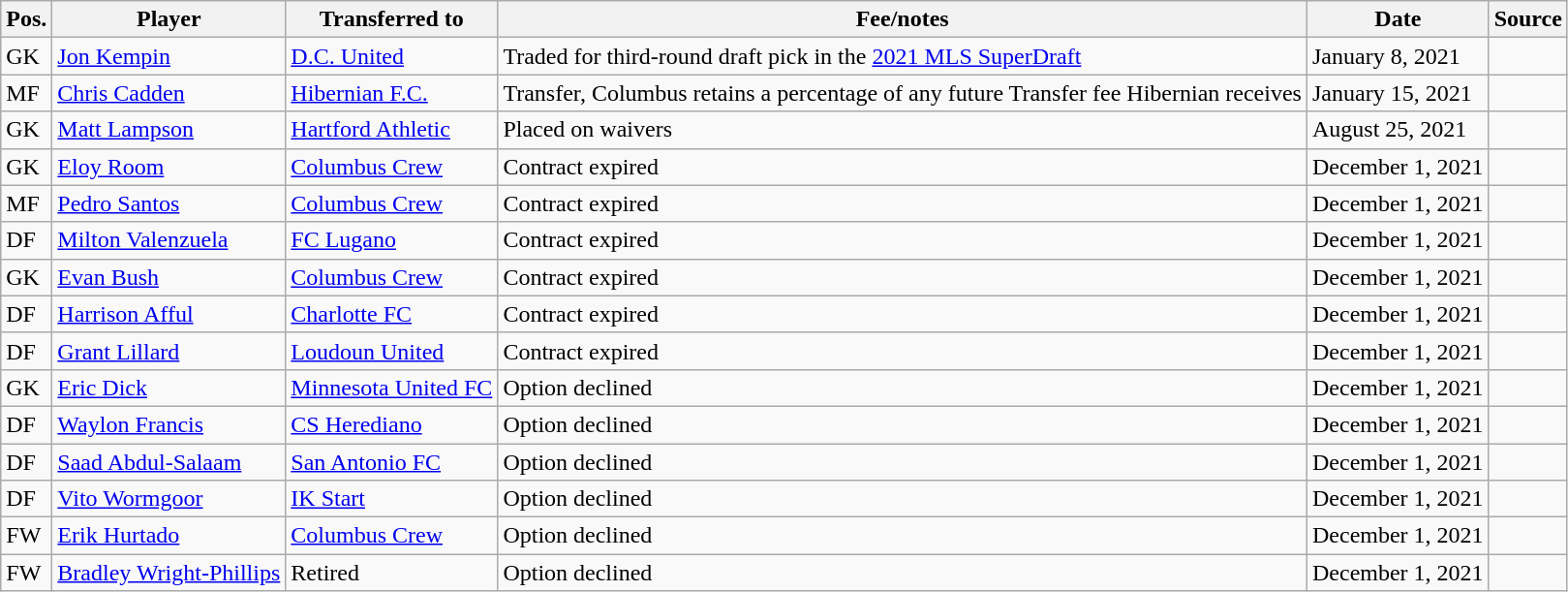<table class="wikitable sortable" style="text-align: left">
<tr>
<th><strong>Pos.</strong></th>
<th><strong>Player</strong></th>
<th><strong>Transferred to</strong></th>
<th><strong>Fee/notes</strong></th>
<th><strong>Date</strong></th>
<th><strong>Source</strong></th>
</tr>
<tr>
<td>GK</td>
<td> <a href='#'>Jon Kempin</a></td>
<td> <a href='#'>D.C. United</a></td>
<td>Traded for third-round draft pick in the <a href='#'>2021 MLS SuperDraft</a></td>
<td>January 8, 2021</td>
<td align=center></td>
</tr>
<tr>
<td>MF</td>
<td> <a href='#'>Chris Cadden</a></td>
<td> <a href='#'>Hibernian F.C.</a></td>
<td>Transfer, Columbus retains a percentage of any future Transfer fee Hibernian receives</td>
<td>January 15, 2021</td>
<td align=center></td>
</tr>
<tr>
<td>GK</td>
<td> <a href='#'>Matt Lampson</a></td>
<td> <a href='#'>Hartford Athletic</a></td>
<td>Placed on waivers</td>
<td>August 25, 2021</td>
<td align=center></td>
</tr>
<tr>
<td>GK</td>
<td> <a href='#'>Eloy Room</a></td>
<td> <a href='#'>Columbus Crew</a></td>
<td>Contract expired</td>
<td>December 1, 2021</td>
<td align=center></td>
</tr>
<tr>
<td>MF</td>
<td> <a href='#'>Pedro Santos</a></td>
<td> <a href='#'>Columbus Crew</a></td>
<td>Contract expired</td>
<td>December 1, 2021</td>
<td align=center></td>
</tr>
<tr>
<td>DF</td>
<td> <a href='#'>Milton Valenzuela</a></td>
<td> <a href='#'>FC Lugano</a></td>
<td>Contract expired</td>
<td>December 1, 2021</td>
<td align=center></td>
</tr>
<tr>
<td>GK</td>
<td> <a href='#'>Evan Bush</a></td>
<td> <a href='#'>Columbus Crew</a></td>
<td>Contract expired</td>
<td>December 1, 2021</td>
<td align=center></td>
</tr>
<tr>
<td>DF</td>
<td> <a href='#'>Harrison Afful</a></td>
<td> <a href='#'>Charlotte FC</a></td>
<td>Contract expired</td>
<td>December 1, 2021</td>
<td align=center></td>
</tr>
<tr>
<td>DF</td>
<td> <a href='#'>Grant Lillard</a></td>
<td> <a href='#'>Loudoun United</a></td>
<td>Contract expired</td>
<td>December 1, 2021</td>
<td align=center></td>
</tr>
<tr>
<td>GK</td>
<td> <a href='#'>Eric Dick</a></td>
<td> <a href='#'>Minnesota United FC</a></td>
<td>Option declined</td>
<td>December 1, 2021</td>
<td align=center></td>
</tr>
<tr>
<td>DF</td>
<td> <a href='#'>Waylon Francis</a></td>
<td> <a href='#'>CS Herediano</a></td>
<td>Option declined</td>
<td>December 1, 2021</td>
<td align=center></td>
</tr>
<tr>
<td>DF</td>
<td> <a href='#'>Saad Abdul-Salaam</a></td>
<td> <a href='#'>San Antonio FC</a></td>
<td>Option declined</td>
<td>December 1, 2021</td>
<td align=center></td>
</tr>
<tr>
<td>DF</td>
<td> <a href='#'>Vito Wormgoor</a></td>
<td> <a href='#'>IK Start</a></td>
<td>Option declined</td>
<td>December 1, 2021</td>
<td align=center></td>
</tr>
<tr>
<td>FW</td>
<td> <a href='#'>Erik Hurtado</a></td>
<td> <a href='#'>Columbus Crew</a></td>
<td>Option declined</td>
<td>December 1, 2021</td>
<td align=center></td>
</tr>
<tr>
<td>FW</td>
<td> <a href='#'>Bradley Wright-Phillips</a></td>
<td>Retired</td>
<td>Option declined</td>
<td>December 1, 2021</td>
<td align=center></td>
</tr>
</table>
